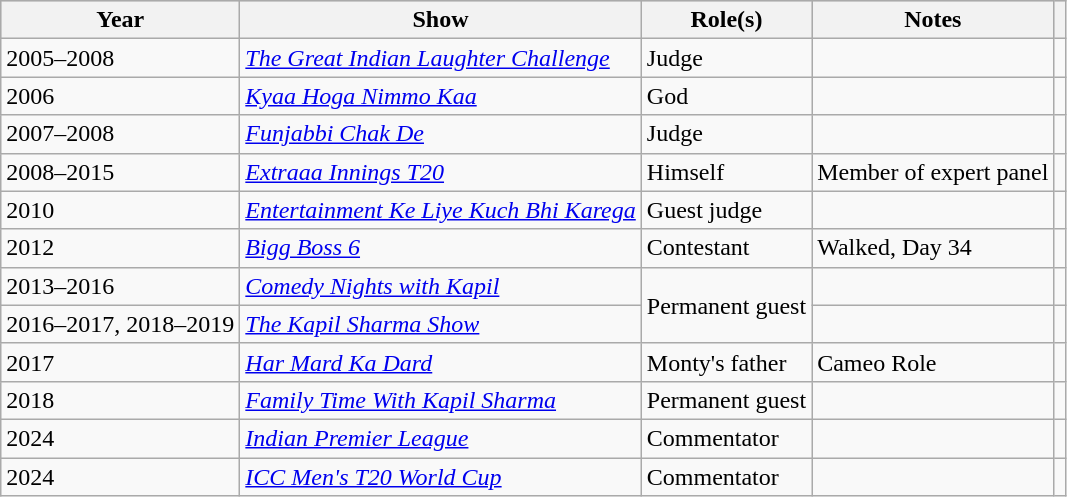<table class="wikitable sortable plainrowheaders">
<tr style="background:#ccc; text-align:center;">
<th scope="col">Year</th>
<th scope="col">Show</th>
<th scope="col">Role(s)</th>
<th scope="col">Notes</th>
<th scope="col" class="unsortable"></th>
</tr>
<tr>
<td>2005–2008</td>
<td><em><a href='#'>The Great Indian Laughter Challenge</a></em></td>
<td>Judge</td>
<td></td>
<td></td>
</tr>
<tr>
<td>2006</td>
<td><em><a href='#'>Kyaa Hoga Nimmo Kaa</a></em></td>
<td>God</td>
<td></td>
<td></td>
</tr>
<tr>
<td>2007–2008</td>
<td><em><a href='#'>Funjabbi Chak De</a></em></td>
<td>Judge</td>
<td></td>
<td></td>
</tr>
<tr>
<td>2008–2015</td>
<td><em><a href='#'>Extraaa Innings T20</a></em></td>
<td>Himself</td>
<td>Member of expert panel</td>
<td></td>
</tr>
<tr>
<td>2010</td>
<td><em><a href='#'>Entertainment Ke Liye Kuch Bhi Karega</a></em></td>
<td>Guest judge</td>
<td></td>
<td></td>
</tr>
<tr>
<td>2012</td>
<td><em><a href='#'>Bigg Boss 6</a></em></td>
<td>Contestant</td>
<td>Walked, Day 34</td>
<td></td>
</tr>
<tr>
<td>2013–2016</td>
<td><em><a href='#'>Comedy Nights with Kapil</a></em></td>
<td rowspan="2">Permanent guest</td>
<td></td>
<td></td>
</tr>
<tr>
<td>2016–2017, 2018–2019</td>
<td><em><a href='#'>The Kapil Sharma Show</a></em></td>
<td></td>
<td></td>
</tr>
<tr>
<td>2017</td>
<td><em><a href='#'>Har Mard Ka Dard</a></em></td>
<td>Monty's father</td>
<td>Cameo Role</td>
<td></td>
</tr>
<tr>
<td>2018</td>
<td><em><a href='#'>Family Time With Kapil Sharma</a></em></td>
<td>Permanent guest</td>
<td></td>
<td></td>
</tr>
<tr>
<td>2024</td>
<td><em><a href='#'>Indian Premier League</a></em></td>
<td>Commentator</td>
<td></td>
<td></td>
</tr>
<tr>
<td>2024</td>
<td><em><a href='#'>ICC Men's T20 World Cup</a></em></td>
<td>Commentator</td>
<td></td>
<td></td>
</tr>
</table>
